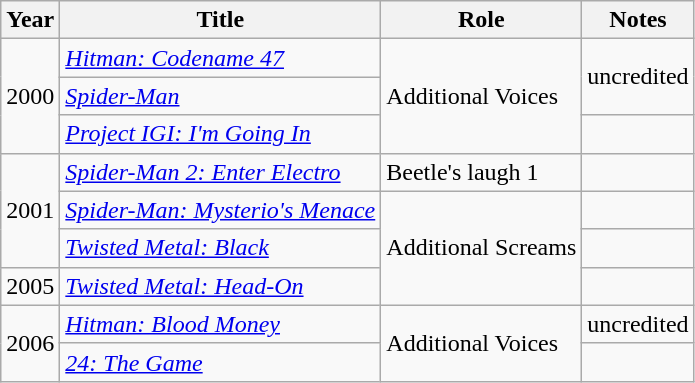<table class="wikitable sortable">
<tr>
<th>Year</th>
<th>Title</th>
<th>Role</th>
<th class="unsortable">Notes</th>
</tr>
<tr>
<td rowspan=3>2000</td>
<td><em><a href='#'>Hitman: Codename 47</a></em></td>
<td rowspan="3">Additional Voices</td>
<td rowspan="2">uncredited</td>
</tr>
<tr>
<td><em><a href='#'>Spider-Man</a></em></td>
</tr>
<tr>
<td><em><a href='#'>Project IGI: I'm Going In</a></em></td>
<td></td>
</tr>
<tr>
<td rowspan=3>2001</td>
<td><em><a href='#'>Spider-Man 2: Enter Electro</a></em></td>
<td>Beetle's laugh 1</td>
<td></td>
</tr>
<tr>
<td><em><a href='#'>Spider-Man: Mysterio's Menace</a></em></td>
<td rowspan="3">Additional Screams</td>
<td></td>
</tr>
<tr>
<td><em><a href='#'>Twisted Metal: Black</a></em></td>
<td></td>
</tr>
<tr>
<td>2005</td>
<td><em><a href='#'>Twisted Metal: Head-On</a></em></td>
<td></td>
</tr>
<tr>
<td rowspan=2>2006</td>
<td><em><a href='#'>Hitman: Blood Money</a></em></td>
<td rowspan="2">Additional Voices</td>
<td>uncredited</td>
</tr>
<tr>
<td><em><a href='#'>24: The Game</a></em></td>
<td></td>
</tr>
</table>
